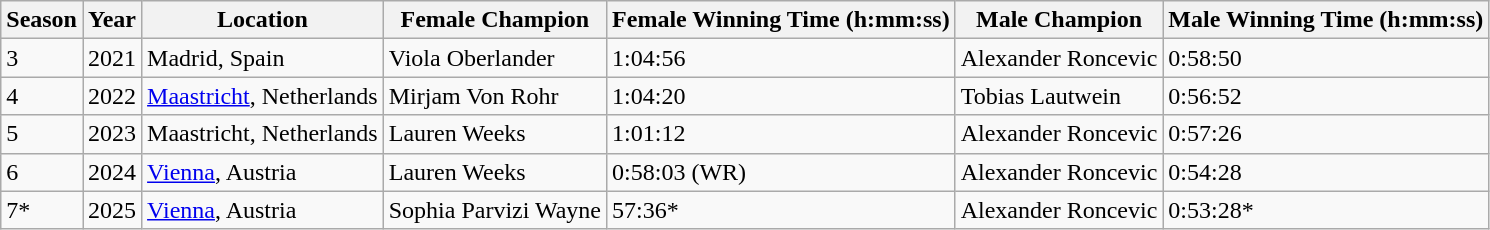<table class="wikitable">
<tr>
<th>Season</th>
<th>Year</th>
<th>Location</th>
<th>Female Champion</th>
<th>Female Winning Time (h:mm:ss)</th>
<th>Male Champion</th>
<th>Male Winning Time (h:mm:ss)</th>
</tr>
<tr>
<td>3</td>
<td>2021</td>
<td>Madrid, Spain</td>
<td> Viola Oberlander</td>
<td>1:04:56</td>
<td> Alexander Roncevic</td>
<td>0:58:50</td>
</tr>
<tr>
<td>4</td>
<td>2022</td>
<td><a href='#'>Maastricht</a>, Netherlands</td>
<td> Mirjam Von Rohr</td>
<td>1:04:20</td>
<td> Tobias Lautwein</td>
<td>0:56:52</td>
</tr>
<tr>
<td>5</td>
<td>2023</td>
<td>Maastricht, Netherlands</td>
<td> Lauren Weeks</td>
<td>1:01:12</td>
<td> Alexander Roncevic</td>
<td>0:57:26</td>
</tr>
<tr>
<td>6</td>
<td>2024</td>
<td><a href='#'>Vienna</a>, Austria</td>
<td> Lauren Weeks</td>
<td>0:58:03 (WR)</td>
<td> Alexander Roncevic</td>
<td>0:54:28</td>
</tr>
<tr>
<td>7*</td>
<td>2025</td>
<td><a href='#'>Vienna</a>, Austria</td>
<td> Sophia Parvizi Wayne</td>
<td>57:36*</td>
<td> Alexander Roncevic</td>
<td>0:53:28*</td>
</tr>
</table>
